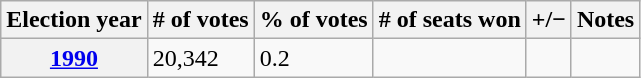<table class=wikitable>
<tr>
<th>Election year</th>
<th># of votes</th>
<th>% of votes</th>
<th># of seats won</th>
<th>+/−</th>
<th>Notes</th>
</tr>
<tr>
<th><a href='#'>1990</a></th>
<td>20,342</td>
<td>0.2</td>
<td></td>
<td></td>
<td></td>
</tr>
</table>
